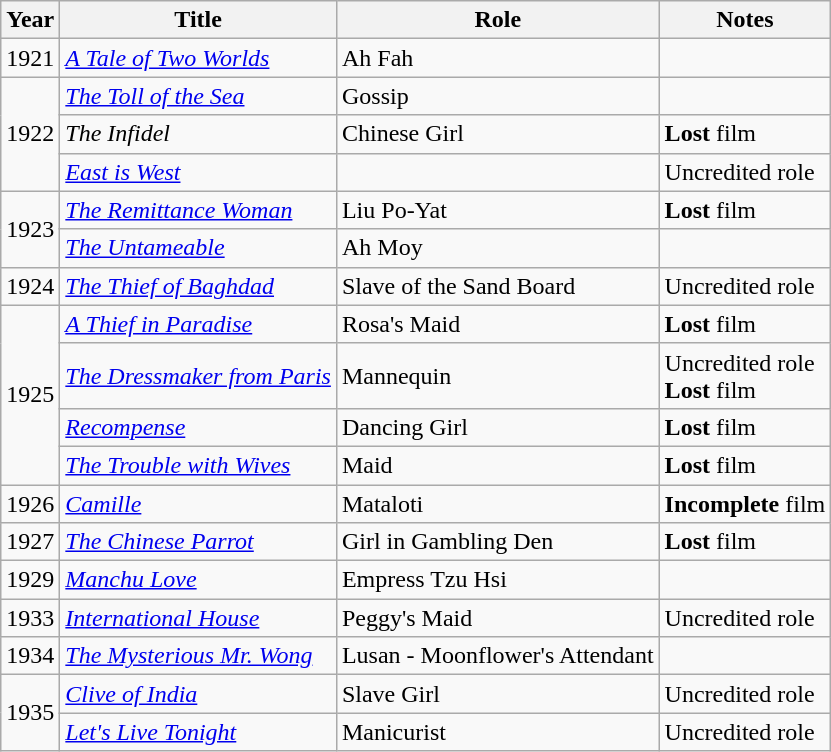<table class="wikitable">
<tr>
<th>Year</th>
<th>Title</th>
<th>Role</th>
<th>Notes</th>
</tr>
<tr>
<td>1921</td>
<td><em><a href='#'>A Tale of Two Worlds</a></em></td>
<td>Ah Fah</td>
<td></td>
</tr>
<tr>
<td rowspan="3">1922</td>
<td><em><a href='#'>The Toll of the Sea</a></em></td>
<td>Gossip</td>
<td></td>
</tr>
<tr>
<td><em>The Infidel</em></td>
<td>Chinese Girl</td>
<td><strong>Lost</strong> film </td>
</tr>
<tr>
<td><em><a href='#'>East is West</a></em></td>
<td></td>
<td>Uncredited role</td>
</tr>
<tr>
<td rowspan="2">1923</td>
<td><em><a href='#'>The Remittance Woman</a></em></td>
<td>Liu Po-Yat</td>
<td><strong>Lost</strong> film</td>
</tr>
<tr>
<td><em><a href='#'>The Untameable</a></em></td>
<td>Ah Moy</td>
<td></td>
</tr>
<tr>
<td>1924</td>
<td><em><a href='#'>The Thief of Baghdad</a></em></td>
<td>Slave of the Sand Board</td>
<td>Uncredited role</td>
</tr>
<tr>
<td rowspan="4">1925</td>
<td><em><a href='#'>A Thief in Paradise</a></em></td>
<td>Rosa's Maid</td>
<td><strong>Lost</strong> film</td>
</tr>
<tr>
<td><em><a href='#'>The Dressmaker from Paris</a></em></td>
<td>Mannequin</td>
<td>Uncredited role <br> <strong>Lost</strong> film</td>
</tr>
<tr>
<td><em><a href='#'>Recompense</a></em></td>
<td>Dancing Girl</td>
<td><strong>Lost</strong> film</td>
</tr>
<tr>
<td><em><a href='#'>The Trouble with Wives</a></em></td>
<td>Maid</td>
<td><strong>Lost</strong> film</td>
</tr>
<tr>
<td>1926</td>
<td><em><a href='#'>Camille</a></em></td>
<td>Mataloti</td>
<td><strong>Incomplete</strong> film</td>
</tr>
<tr>
<td>1927</td>
<td><em><a href='#'>The Chinese Parrot</a></em></td>
<td>Girl in Gambling Den</td>
<td><strong>Lost</strong> film</td>
</tr>
<tr>
<td>1929</td>
<td><em><a href='#'>Manchu Love</a></em></td>
<td>Empress Tzu Hsi</td>
<td></td>
</tr>
<tr>
<td>1933</td>
<td><em><a href='#'>International House</a></em></td>
<td>Peggy's Maid</td>
<td>Uncredited role</td>
</tr>
<tr>
<td>1934</td>
<td><em><a href='#'>The Mysterious Mr. Wong</a></em></td>
<td>Lusan - Moonflower's Attendant</td>
<td></td>
</tr>
<tr>
<td rowspan="2">1935</td>
<td><em><a href='#'>Clive of India</a></em></td>
<td>Slave Girl</td>
<td>Uncredited role</td>
</tr>
<tr>
<td><em><a href='#'>Let's Live Tonight</a></em></td>
<td>Manicurist</td>
<td>Uncredited role</td>
</tr>
</table>
